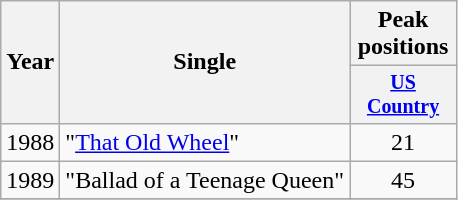<table class="wikitable" style="text-align:center;">
<tr>
<th rowspan="2">Year</th>
<th rowspan="2">Single</th>
<th colspan="1">Peak positions</th>
</tr>
<tr style="font-size:smaller;">
<th width="65"><a href='#'>US Country</a></th>
</tr>
<tr>
<td>1988</td>
<td align="left">"<a href='#'>That Old Wheel</a>"</td>
<td>21</td>
</tr>
<tr>
<td>1989</td>
<td align="left">"Ballad of a Teenage Queen"</td>
<td>45</td>
</tr>
<tr>
</tr>
</table>
